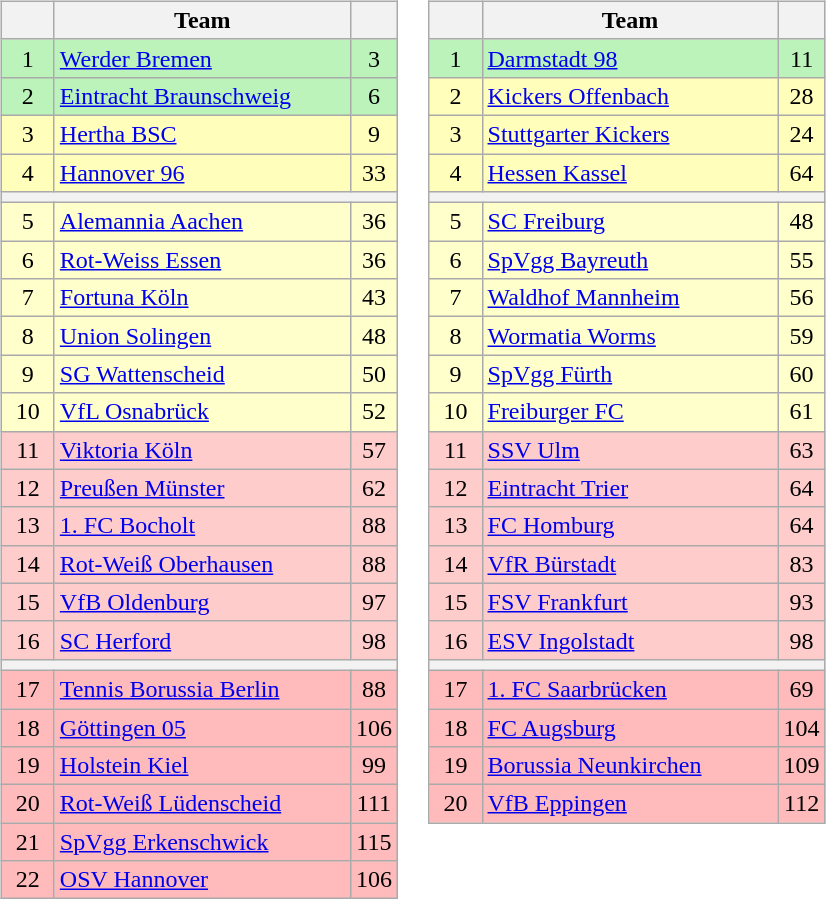<table>
<tr style="vertical-align:top">
<td><br><table class="wikitable">
<tr>
<th width="28"></th>
<th width="190">Team</th>
<th></th>
</tr>
<tr style="background-color:#BBF3BB">
<td style="text-align:center">1</td>
<td><a href='#'>Werder Bremen</a></td>
<td style="text-align:center">3</td>
</tr>
<tr style="background-color:#BBF3BB">
<td style="text-align:center">2</td>
<td><a href='#'>Eintracht Braunschweig</a></td>
<td style="text-align:center">6</td>
</tr>
<tr style="background-color:#FFFFBB">
<td style="text-align:center">3</td>
<td><a href='#'>Hertha BSC</a></td>
<td style="text-align:center">9</td>
</tr>
<tr style="background-color:#FFFFBB">
<td style="text-align:center">4</td>
<td><a href='#'>Hannover 96</a></td>
<td style="text-align:center">33</td>
</tr>
<tr>
<th colspan="3"></th>
</tr>
<tr style="background-color:#FFFFCC">
<td style="text-align:center">5</td>
<td><a href='#'>Alemannia Aachen</a></td>
<td style="text-align:center">36</td>
</tr>
<tr style="background-color:#FFFFCC">
<td style="text-align:center">6</td>
<td><a href='#'>Rot-Weiss Essen</a></td>
<td style="text-align:center">36</td>
</tr>
<tr style="background-color:#FFFFCC">
<td style="text-align:center">7</td>
<td><a href='#'>Fortuna Köln</a></td>
<td style="text-align:center">43</td>
</tr>
<tr style="background-color:#FFFFCC">
<td style="text-align:center">8</td>
<td><a href='#'>Union Solingen</a></td>
<td style="text-align:center">48</td>
</tr>
<tr style="background-color:#FFFFCC">
<td style="text-align:center">9</td>
<td><a href='#'>SG Wattenscheid</a></td>
<td style="text-align:center">50</td>
</tr>
<tr style="background-color:#FFFFCC">
<td style="text-align:center">10</td>
<td><a href='#'>VfL Osnabrück</a></td>
<td style="text-align:center">52</td>
</tr>
<tr style="background-color:#FFCCCC">
<td style="text-align:center">11</td>
<td><a href='#'>Viktoria Köln</a></td>
<td style="text-align:center">57</td>
</tr>
<tr style="background-color:#FFCCCC">
<td style="text-align:center">12</td>
<td><a href='#'>Preußen Münster</a></td>
<td style="text-align:center">62</td>
</tr>
<tr style="background-color:#FFCCCC">
<td style="text-align:center">13</td>
<td><a href='#'>1. FC Bocholt</a></td>
<td style="text-align:center">88</td>
</tr>
<tr style="background-color:#FFCCCC">
<td style="text-align:center">14</td>
<td><a href='#'>Rot-Weiß Oberhausen</a></td>
<td style="text-align:center">88</td>
</tr>
<tr style="background-color:#FFCCCC">
<td style="text-align:center">15</td>
<td><a href='#'>VfB Oldenburg</a></td>
<td style="text-align:center">97</td>
</tr>
<tr style="background-color:#FFCCCC">
<td style="text-align:center">16</td>
<td><a href='#'>SC Herford</a></td>
<td style="text-align:center">98</td>
</tr>
<tr>
<th colspan="3"></th>
</tr>
<tr style="background-color:#FFBBBB">
<td style="text-align:center">17</td>
<td><a href='#'>Tennis Borussia Berlin</a></td>
<td style="text-align:center">88</td>
</tr>
<tr style="background-color:#FFBBBB">
<td style="text-align:center">18</td>
<td><a href='#'>Göttingen 05</a></td>
<td style="text-align:center">106</td>
</tr>
<tr style="background-color:#FFBBBB">
<td style="text-align:center">19</td>
<td><a href='#'>Holstein Kiel</a></td>
<td style="text-align:center">99</td>
</tr>
<tr style="background-color:#FFBBBB">
<td style="text-align:center">20</td>
<td><a href='#'>Rot-Weiß Lüdenscheid</a></td>
<td style="text-align:center">111</td>
</tr>
<tr style="background-color:#FFBBBB">
<td style="text-align:center">21</td>
<td><a href='#'>SpVgg Erkenschwick</a></td>
<td style="text-align:center">115</td>
</tr>
<tr style="background-color:#FFBBBB">
<td style="text-align:center">22</td>
<td><a href='#'>OSV Hannover</a></td>
<td style="text-align:center">106</td>
</tr>
</table>
</td>
<td><br><table class="wikitable">
<tr>
<th width="28"></th>
<th width="190">Team</th>
<th></th>
</tr>
<tr style="background-color:#BBF3BB">
<td style="text-align:center">1</td>
<td><a href='#'>Darmstadt 98</a></td>
<td style="text-align:center">11</td>
</tr>
<tr style="background-color:#FFFFBB">
<td style="text-align:center">2</td>
<td><a href='#'>Kickers Offenbach</a></td>
<td style="text-align:center">28</td>
</tr>
<tr style="background-color:#FFFFBB">
<td style="text-align:center">3</td>
<td><a href='#'>Stuttgarter Kickers</a></td>
<td style="text-align:center">24</td>
</tr>
<tr style="background-color:#FFFFBB">
<td style="text-align:center">4</td>
<td><a href='#'>Hessen Kassel</a></td>
<td style="text-align:center">64</td>
</tr>
<tr>
<th colspan="3"></th>
</tr>
<tr style="background-color:#FFFFCC">
<td style="text-align:center">5</td>
<td><a href='#'>SC Freiburg</a></td>
<td style="text-align:center">48</td>
</tr>
<tr style="background-color:#FFFFCC">
<td style="text-align:center">6</td>
<td><a href='#'>SpVgg Bayreuth</a></td>
<td style="text-align:center">55</td>
</tr>
<tr style="background-color:#FFFFCC">
<td style="text-align:center">7</td>
<td><a href='#'>Waldhof Mannheim</a></td>
<td style="text-align:center">56</td>
</tr>
<tr style="background-color:#FFFFCC">
<td style="text-align:center">8</td>
<td><a href='#'>Wormatia Worms</a></td>
<td style="text-align:center">59</td>
</tr>
<tr style="background-color:#FFFFCC">
<td style="text-align:center">9</td>
<td><a href='#'>SpVgg Fürth</a></td>
<td style="text-align:center">60</td>
</tr>
<tr style="background-color:#FFFFCC">
<td style="text-align:center">10</td>
<td><a href='#'>Freiburger FC</a></td>
<td style="text-align:center">61</td>
</tr>
<tr style="background-color:#FFCCCC">
<td style="text-align:center">11</td>
<td><a href='#'>SSV Ulm</a></td>
<td style="text-align:center">63</td>
</tr>
<tr style="background-color:#FFCCCC">
<td style="text-align:center">12</td>
<td><a href='#'>Eintracht Trier</a></td>
<td style="text-align:center">64</td>
</tr>
<tr style="background-color:#FFCCCC">
<td style="text-align:center">13</td>
<td><a href='#'>FC Homburg</a></td>
<td style="text-align:center">64</td>
</tr>
<tr style="background-color:#FFCCCC">
<td style="text-align:center">14</td>
<td><a href='#'>VfR Bürstadt</a></td>
<td style="text-align:center">83</td>
</tr>
<tr style="background-color:#FFCCCC">
<td style="text-align:center">15</td>
<td><a href='#'>FSV Frankfurt</a></td>
<td style="text-align:center">93</td>
</tr>
<tr style="background-color:#FFCCCC">
<td style="text-align:center">16</td>
<td><a href='#'>ESV Ingolstadt</a></td>
<td style="text-align:center">98</td>
</tr>
<tr>
<th colspan="3"></th>
</tr>
<tr style="background-color:#FFBBBB">
<td style="text-align:center">17</td>
<td><a href='#'>1. FC Saarbrücken</a></td>
<td style="text-align:center">69</td>
</tr>
<tr style="background-color:#FFBBBB">
<td style="text-align:center">18</td>
<td><a href='#'>FC Augsburg</a></td>
<td style="text-align:center">104</td>
</tr>
<tr style="background-color:#FFBBBB">
<td style="text-align:center">19</td>
<td><a href='#'>Borussia Neunkirchen</a></td>
<td style="text-align:center">109</td>
</tr>
<tr style="background-color:#FFBBBB">
<td style="text-align:center">20</td>
<td><a href='#'>VfB Eppingen</a></td>
<td style="text-align:center">112</td>
</tr>
</table>
</td>
</tr>
</table>
